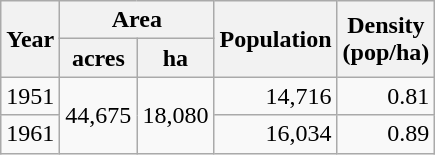<table class="wikitable">
<tr>
<th rowspan="2">Year</th>
<th colspan="2">Area</th>
<th rowspan="2">Population<br></th>
<th rowspan="2">Density<br>(pop/ha)</th>
</tr>
<tr>
<th>acres</th>
<th>ha</th>
</tr>
<tr>
<td>1951</td>
<td style="text-align:right;" rowspan="2">44,675</td>
<td style="text-align:right;" rowspan="2">18,080</td>
<td style="text-align:right;">14,716</td>
<td style="text-align:right;">0.81</td>
</tr>
<tr>
<td>1961</td>
<td style="text-align:right;">16,034</td>
<td style="text-align:right;">0.89</td>
</tr>
</table>
